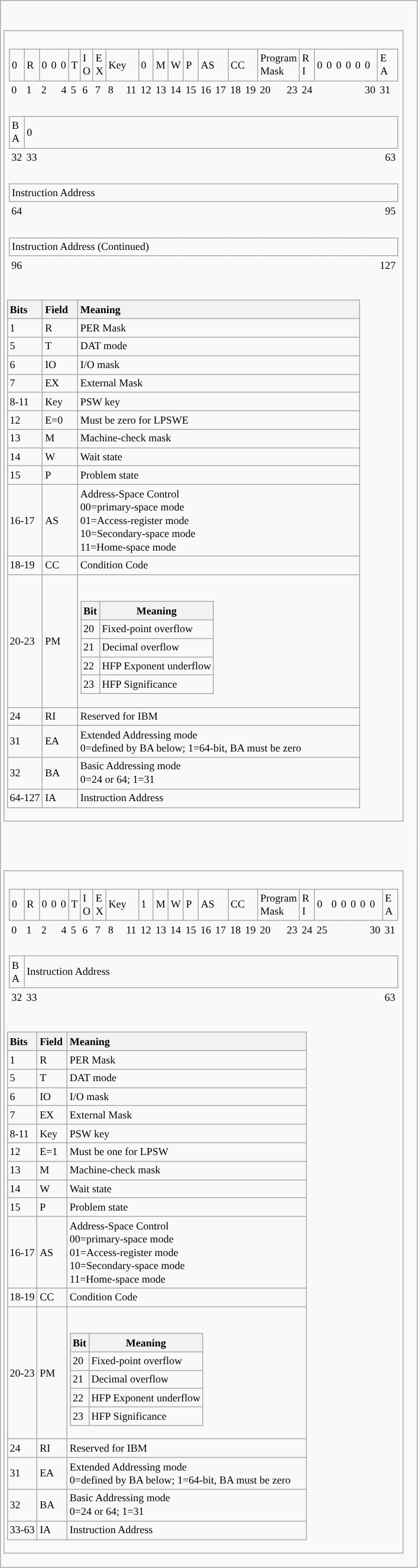<table class="wikitable">
<tr>
<td style="border-style: none;"><br><table class="wikitable" style="font-size:75%">
<tr>
<td colspan=34 style="border-style: none;"><br></td>
</tr>
<tr>
<td style="width:.5%; text-align:left;  border-style: none none none none;"></td>
<td>0</td>
<td>R</td>
<td style="border-style: solid none solid solid">0</td>
<td style="border-style: solid none solid">0</td>
<td style="border-style: solid solid solid none">0</td>
<td>T</td>
<td>I<br>O</td>
<td>E<br>X</td>
<td colspan=4>Key</td>
<td>0</td>
<td>M</td>
<td>W</td>
<td>P</td>
<td colspan=2>AS</td>
<td colspan=2>CC</td>
<td colspan=4>Program<br>Mask</td>
<td>R<br>I</td>
<td style="border-style: solid none solid solid">0</td>
<td style="border-style: solid none solid">0</td>
<td style="border-style: solid none solid">0</td>
<td style="border-style: solid none solid">0</td>
<td style="border-style: solid none solid">0</td>
<td style="border-style: solid solid solid none">0</td>
<td>E<br>A</td>
<td style="width:.5%; text-align:left;  border-style: none none none none;"></td>
</tr>
<tr>
<td style="width:.5%; text-align:left;  border-style: none none none none;"></td>
<td style="width:1%; text-align:left;  border-style: none none none none;">0</td>
<td style="width:1%; text-align:left;  border-style: none none none none;">1</td>
<td style="width:1%; text-align:left;  border-style: none none none none;">2</td>
<td style="width:1%; text-align:left;  border-style: none none none none;"></td>
<td style="width:1%; text-align:right; border-style: none none none none;">4</td>
<td style="width:1%; text-align:keft;  border-style: none none none none;">5</td>
<td style="width:1%; text-align:left;  border-style: none none none none;">6</td>
<td style="width:1%; text-align:left;  border-style: none none none none;">7</td>
<td style="width:1%; text-align:left;  border-style: none none none none;">8</td>
<td style="width:1%; text-align:left;  border-style: none none none none;"></td>
<td style="width:1%; text-align:left;  border-style: none none none none;"></td>
<td style="width:1%; text-align:right; border-style: none none none none;">11</td>
<td style="width:1%; text-align:left;  border-style: none none none none;">12</td>
<td style="width:1%; text-align:left;  border-style: none none none none;">13</td>
<td style="width:1%; text-align:left;  border-style: none none none none;">14</td>
<td style="width:1%; text-align:left;  border-style: none none none none;">15</td>
<td style="width:1%; text-align:left;  border-style: none none none none;">16</td>
<td style="width:1%; text-align:right; border-style: none none none none;">17</td>
<td style="width:1%; text-align:left;  border-style: none none none none;">18</td>
<td style="width:1%; text-align:right; border-style: none none none none;">19</td>
<td style="width:1%; text-align:left;  border-style: none none none none;">20</td>
<td style="width:1%; text-align:left;  border-style: none none none none;"></td>
<td style="width:1%; text-align:left;  border-style: none none none none;"></td>
<td style="width:1%; text-align:right; border-style: none none none none;">23</td>
<td style="width:1%; text-align:left;  border-style: none none none none;">24</td>
<td style="width:1%; text-align:left;  border-style: none none none none;"></td>
<td style="width:1%; text-align:left;  border-style: none none none none;"></td>
<td style="width:1%; text-align:left;  border-style: none none none none;"></td>
<td style="width:1%; text-align:left;  border-style: none none none none;"></td>
<td style="width:1%; text-align:left;  border-style: none none none none;"></td>
<td style="width:1%; text-align:right; border-style: none none none none;">30</td>
<td style="width:1%; text-align:left;  border-style: none none none none;">31</td>
<td style="width:.5%; text-align:left; border-style: none none none none;"></td>
</tr>
<tr>
<td style="border-style:none"><br></td>
</tr>
<tr>
<td style="width:.5%; text-align:left;  border-style: none none none none;"></td>
<td>B<br>A</td>
<td colspan=31>0</td>
<td style="width:.5%; text-align:left;  border-style: none none none none;"></td>
</tr>
<tr>
<td style="width:.5%; text-align:left;  border-style: none  none  none  none;"></td>
<td style="width:1%;  text-align:left;  border-style: none  none  none  none;">32</td>
<td style="width:1%;  text-align:left;  border-style: none  none  none  none;">33</td>
<td style="width:1%;  text-align:left;  border-style: none  none  none  none;"></td>
<td style="width:1%;  text-align:left;  border-style: none  none  none  none;"></td>
<td style="width:1%;  text-align:left;  border-style: none  none  none  none;"></td>
<td style="width:1%;  text-align:left;  border-style: none  none  none  none;"></td>
<td style="width:1%;  text-align:left;  border-style: none  none  none  none;"></td>
<td style="width:1%;  text-align:left;  border-style: none  none  none  none;"></td>
<td style="width:1%;  text-align:left;  border-style: none  none  none  none;"></td>
<td style="width:1%;  text-align:left;  border-style: none  none  none  none;"></td>
<td style="width:1%;  text-align:left;  border-style: none  none  none  none;"></td>
<td style="width:1%;  text-align:left;  border-style: none  none  none  none;"></td>
<td style="width:1%;  text-align:left;  border-style: none  none  none  none;"></td>
<td style="width:1%;  text-align:left;  border-style: none  none  none  none;"></td>
<td style="width:1%;  text-align:left;  border-style: none  none  none  none;"></td>
<td style="width:1%;  text-align:left;  border-style: none  none  none  none;"></td>
<td style="width:1%;  text-align:left;  border-style: none  none  none  none;"></td>
<td style="width:1%;  text-align:left;  border-style: none  none  none  none;"></td>
<td style="width:1%;  text-align:left;  border-style: none  none  none  none;"></td>
<td style="width:1%;  text-align:left;  border-style: none  none  none  none;"></td>
<td style="width:1%;  text-align:left;  border-style: none  none  none  none;"></td>
<td style="width:1%;  text-align:left;  border-style: none  none  none  none;"></td>
<td style="width:1%;  text-align:left;  border-style: none  none  none  none;"></td>
<td style="width:1%;  text-align:left;  border-style: none  none  none  none;"></td>
<td style="width:1%;  text-align:left;  border-style: none  none  none  none;"></td>
<td style="width:1%;  text-align:left;  border-style: none  none  none  none;"></td>
<td style="width:1%;  text-align:left;  border-style: none  none  none  none;"></td>
<td style="width:1%;  text-align:left;  border-style: none  none  none  none;"></td>
<td style="width:1%;  text-align:left;  border-style: none  none  none  none;"></td>
<td style="width:1%;  text-align:left;  border-style: none  none  none  none;"></td>
<td style="width:1%;  text-align:left;  border-style: none  none  none  none;"></td>
<td style="width:1%;  text-align:right; border-style: none  none  none  none;">63</td>
<td style="width:.5%; text-align:left;  border-style: none  none  none  none;"></td>
</tr>
<tr>
<td style="border-style:none"><br></td>
</tr>
<tr>
<td style="width:.5%; text-align:left;  border-style: none none none none;"></td>
<td colspan=32>Instruction Address</td>
<td style="width:.5%; text-align:left;  border-style: none none none none;"></td>
</tr>
<tr>
<td style="width:.5%; text-align:left;  border-style: none  none  none  none;"></td>
<td style="width:1%;  text-align:left;  border-style: none  none  none  none;">64</td>
<td style="width:1%;  text-align:left;  border-style: none  none  none  none;"></td>
<td style="width:1%;  text-align:left;  border-style: none  none  none  none;"></td>
<td style="width:1%;  text-align:left;  border-style: none  none  none  none;"></td>
<td style="width:1%;  text-align:left;  border-style: none  none  none  none;"></td>
<td style="width:1%;  text-align:left;  border-style: none  none  none  none;"></td>
<td style="width:1%;  text-align:left;  border-style: none  none  none  none;"></td>
<td style="width:1%;  text-align:left;  border-style: none  none  none  none;"></td>
<td style="width:1%;  text-align:left;  border-style: none  none  none  none;"></td>
<td style="width:1%;  text-align:left;  border-style: none  none  none  none;"></td>
<td style="width:1%;  text-align:left;  border-style: none  none  none  none;"></td>
<td style="width:1%;  text-align:left;  border-style: none  none  none  none;"></td>
<td style="width:1%;  text-align:left;  border-style: none  none  none  none;"></td>
<td style="width:1%;  text-align:left;  border-style: none  none  none  none;"></td>
<td style="width:1%;  text-align:left;  border-style: none  none  none  none;"></td>
<td style="width:1%;  text-align:left;  border-style: none  none  none  none;"></td>
<td style="width:1%;  text-align:left;  border-style: none  none  none  none;"></td>
<td style="width:1%;  text-align:left;  border-style: none  none  none  none;"></td>
<td style="width:1%;  text-align:left;  border-style: none  none  none  none;"></td>
<td style="width:1%;  text-align:left;  border-style: none  none  none  none;"></td>
<td style="width:1%;  text-align:left;  border-style: none  none  none  none;"></td>
<td style="width:1%;  text-align:left;  border-style: none  none  none  none;"></td>
<td style="width:1%;  text-align:left;  border-style: none  none  none  none;"></td>
<td style="width:1%;  text-align:left;  border-style: none  none  none  none;"></td>
<td style="width:1%;  text-align:left;  border-style: none  none  none  none;"></td>
<td style="width:1%;  text-align:left;  border-style: none  none  none  none;"></td>
<td style="width:1%;  text-align:left;  border-style: none  none  none  none;"></td>
<td style="width:1%;  text-align:left;  border-style: none  none  none  none;"></td>
<td style="width:1%;  text-align:left;  border-style: none  none  none  none;"></td>
<td style="width:1%;  text-align:left;  border-style: none  none  none  none;"></td>
<td style="width:1%;  text-align:left;  border-style: none  none  none  none;"></td>
<td style="width:1%;  text-align:right; border-style: none  none  none  none;">95</td>
<td style="width:.5%; text-align:left;  border-style: none  none  none  none;"></td>
</tr>
<tr>
<td style="border-style:none"><br></td>
</tr>
<tr>
<td style="width:.5%; text-align:left;  border-style: none none none none;"></td>
<td colspan=32>Instruction Address (Continued)</td>
<td style="width:.5%; text-align:left;  border-style: none none none none;"></td>
</tr>
<tr>
<td style="width:.5%; text-align:left;  border-style: none  none  none  none;"></td>
<td style="width:1%;  text-align:left;  border-style: none  none  none  none;">96</td>
<td style="width:1%;  text-align:left;  border-style: none  none  none  none;"></td>
<td style="width:1%;  text-align:left;  border-style: none  none  none  none;"></td>
<td style="width:1%;  text-align:left;  border-style: none  none  none  none;"></td>
<td style="width:1%;  text-align:left;  border-style: none  none  none  none;"></td>
<td style="width:1%;  text-align:left;  border-style: none  none  none  none;"></td>
<td style="width:1%;  text-align:left;  border-style: none  none  none  none;"></td>
<td style="width:1%;  text-align:left;  border-style: none  none  none  none;"></td>
<td style="width:1%;  text-align:left;  border-style: none  none  none  none;"></td>
<td style="width:1%;  text-align:left;  border-style: none  none  none  none;"></td>
<td style="width:1%;  text-align:left;  border-style: none  none  none  none;"></td>
<td style="width:1%;  text-align:left;  border-style: none  none  none  none;"></td>
<td style="width:1%;  text-align:left;  border-style: none  none  none  none;"></td>
<td style="width:1%;  text-align:left;  border-style: none  none  none  none;"></td>
<td style="width:1%;  text-align:left;  border-style: none  none  none  none;"></td>
<td style="width:1%;  text-align:left;  border-style: none  none  none  none;"></td>
<td style="width:1%;  text-align:left;  border-style: none  none  none  none;"></td>
<td style="width:1%;  text-align:left;  border-style: none  none  none  none;"></td>
<td style="width:1%;  text-align:left;  border-style: none  none  none  none;"></td>
<td style="width:1%;  text-align:left;  border-style: none  none  none  none;"></td>
<td style="width:1%;  text-align:left;  border-style: none  none  none  none;"></td>
<td style="width:1%;  text-align:left;  border-style: none  none  none  none;"></td>
<td style="width:1%;  text-align:left;  border-style: none  none  none  none;"></td>
<td style="width:1%;  text-align:left;  border-style: none  none  none  none;"></td>
<td style="width:1%;  text-align:left;  border-style: none  none  none  none;"></td>
<td style="width:1%;  text-align:left;  border-style: none  none  none  none;"></td>
<td style="width:1%;  text-align:left;  border-style: none  none  none  none;"></td>
<td style="width:1%;  text-align:left;  border-style: none  none  none  none;"></td>
<td style="width:1%;  text-align:left;  border-style: none  none  none  none;"></td>
<td style="width:1%;  text-align:left;  border-style: none  none  none  none;"></td>
<td style="width:1%;  text-align:left;  border-style: none  none  none  none;"></td>
<td style="width:1%;  text-align:right; border-style: none  none  none  none;'">127</td>
<td style="width:.5%; text-align:left;  border-style: none  none  none  none;"></td>
</tr>
<tr>
<td colspan="34" style="border-style: none;"><br><table class="wikitable mw-collapsible autocollapse">
<tr>
<th style="width:10%; text-align:left;">Bits</th>
<th style="width:10%; text-align:left;">Field</th>
<th style="width:80%; text-align:left;">Meaning</th>
</tr>
<tr>
<td>1</td>
<td>R</td>
<td>PER Mask</td>
</tr>
<tr>
<td>5</td>
<td>T</td>
<td>DAT mode</td>
</tr>
<tr>
<td>6</td>
<td>IO</td>
<td>I/O mask</td>
</tr>
<tr>
<td>7</td>
<td>EX</td>
<td>External Mask</td>
</tr>
<tr>
<td>8-11</td>
<td>Key</td>
<td>PSW key</td>
</tr>
<tr>
<td>12</td>
<td>E=0</td>
<td>Must be zero for LPSWE</td>
</tr>
<tr>
<td>13</td>
<td>M</td>
<td>Machine-check mask</td>
</tr>
<tr>
<td>14</td>
<td>W</td>
<td>Wait state</td>
</tr>
<tr>
<td>15</td>
<td>P</td>
<td>Problem state</td>
</tr>
<tr>
<td>16-17</td>
<td>AS</td>
<td>Address-Space Control<br>00=primary-space mode<br>01=Access-register mode<br>10=Secondary-space mode<br>11=Home-space mode</td>
</tr>
<tr>
<td>18-19</td>
<td>CC</td>
<td>Condition Code</td>
</tr>
<tr>
<td>20-23</td>
<td>PM</td>
<td><br><table class="wikitable mw-collapsible autocollapse">
<tr>
<th>Bit</th>
<th>Meaning</th>
</tr>
<tr>
<td>20</td>
<td>Fixed-point overflow</td>
</tr>
<tr>
<td>21</td>
<td>Decimal overflow</td>
</tr>
<tr>
<td>22</td>
<td>HFP Exponent underflow</td>
</tr>
<tr>
<td>23</td>
<td>HFP Significance</td>
</tr>
</table>
</td>
</tr>
<tr>
<td>24</td>
<td>RI</td>
<td>Reserved for IBM</td>
</tr>
<tr>
<td>31</td>
<td>EA</td>
<td>Extended Addressing mode<br>0=defined by BA below; 1=64-bit, BA must be zero</td>
</tr>
<tr>
<td>32</td>
<td>BA</td>
<td>Basic Addressing mode<br>0=24 or 64; 1=31</td>
</tr>
<tr>
<td>64-127</td>
<td>IA</td>
<td>Instruction Address</td>
</tr>
</table>
</td>
</tr>
</table>
</td>
</tr>
<tr>
<td style="border-style: none;"></td>
</tr>
<tr>
<td style="border-style: none;"><br><table class="wikitable" style="font-size:75%">
<tr>
<td colspan=34 style="border-style: none;"><br></td>
</tr>
<tr>
<td style="width:.5%; text-align:left;  border-style: none none none none;"></td>
<td>0</td>
<td>R</td>
<td style="border-style: solid none solid solid">0</td>
<td style="border-style: solid none solid">0</td>
<td style="border-style: solid solid solid none">0</td>
<td>T</td>
<td>I<br>O</td>
<td>E<br>X</td>
<td colspan=4>Key</td>
<td>1</td>
<td>M</td>
<td>W</td>
<td>P</td>
<td colspan=2>AS</td>
<td colspan=2>CC</td>
<td colspan=4>Program<br>Mask</td>
<td>R<br>I</td>
<td style="border-style: solid none solid solid;">0</td>
<td style="border-style: solid none solid;">0</td>
<td style="border-style: solid none solid;">0</td>
<td style="border-style: solid none solid;">0</td>
<td style="border-style: solid none solid;">0</td>
<td style="border-style: solid solid solid none;">0</td>
<td>E<br>A</td>
<td style="width:.5%; text-align:left;  border-style: none none none none;"></td>
</tr>
<tr>
<td style="width:.5%; text-align:left; border-style: none none none none;"></td>
<td style="width:1%; text-align:left;  border-style: none none none none;">0</td>
<td style="width:1%; text-align:left;  border-style: none none none none;">1</td>
<td style="width:1%; text-align:left;  border-style: none none none none;">2</td>
<td style="width:1%; text-align:left;  border-style: none none none none;"></td>
<td style="width:1%; text-align:right; border-style: none none none none;">4</td>
<td style="width:1%; text-align:left;  border-style: none none none none;">5</td>
<td style="width:1%; text-align:left;  border-style: none none none none;">6</td>
<td style="width:1%; text-align:left;  border-style: none none none none;">7</td>
<td style="width:1%; text-align:left;  border-style: none none none none;">8</td>
<td style="width:1%; text-align:left;  border-style: none none none none;"></td>
<td style="width:1%; text-align:left;  border-style: none none none none;"></td>
<td style="width:1%; text-align:right; border-style: none none none none;">11</td>
<td style="width:1%; text-align:left;  border-style: none none none none;">12</td>
<td style="width:1%; text-align:left;  border-style: none none none none;">13</td>
<td style="width:1%; text-align:left;  border-style: none none none none;">14</td>
<td style="width:1%; text-align:left;  border-style: none none none none;">15</td>
<td style="width:1%; text-align:left;  border-style: none none none none;">16</td>
<td style="width:1%; text-align:right; border-style: none none none none;">17</td>
<td style="width:1%; text-align:left;  border-style: none none none none;">18</td>
<td style="width:1%; text-align:right; border-style: none none none none;">19</td>
<td style="width:1%; text-align:left;  border-style: none none none none;">20</td>
<td style="width:1%; text-align:left;  border-style: none none none none;"></td>
<td style="width:1%; text-align:left;  border-style: none none none none;"></td>
<td style="width:1%; text-align:right; border-style: none none none none;">23</td>
<td style="width:1%; text-align:left;  border-style: none none none none;">24</td>
<td style="width:1%; text-align:left;  border-style: none none none none;">25</td>
<td style="width:1%; text-align:left;  border-style: none none none none;"></td>
<td style="width:1%; text-align:left;  border-style: none none none none;"></td>
<td style="width:1%; text-align:left;  border-style: none none none none;"></td>
<td style="width:1%; text-align:left;  border-style: none none none none;"></td>
<td style="width:1%; text-align:right; border-style: none none none none;">30</td>
<td style="width:1%; text-align:left;  border-style: none none none none;">31</td>
<td style="width:.5%; text-align:left; border-style: none none none none;"></td>
</tr>
<tr>
<td style="border-style:none;"><br></td>
</tr>
<tr>
<td style="width:.5%; text-align:left;  border-style: none none none none;"></td>
<td>B<br>A</td>
<td colspan=31>Instruction Address</td>
</tr>
<tr>
<td style="width:.5%; text-align:left; border-style: none  none  none  none;"></td>
<td style="width:1%; text-align:left;  border-style: none  none  none  none;">32</td>
<td style="width:1%; text-align:left;  border-style: none  none  none  none;">33</td>
<td style="width:1%; text-align:left;  border-style: none  none  none  none;"></td>
<td style="width:1%; text-align:left;  border-style: none  none  none  none;"></td>
<td style="width:1%; text-align:left;  border-style: none  none  none  none;"></td>
<td style="width:1%; text-align:left;  border-style: none  none  none  none;"></td>
<td style="width:1%; text-align:left;  border-style: none  none  none  none;"></td>
<td style="width:1%; text-align:left;  border-style: none  none  none  none;"></td>
<td style="width:1%; text-align:left;  border-style: none  none  none  none;"></td>
<td style="width:1%; text-align:left;  border-style: none  none  none  none;"></td>
<td style="width:1%; text-align:left;  border-style: none  none  none  none;"></td>
<td style="width:1%; text-align:left;  border-style: none  none  none  none;"></td>
<td style="width:1%; text-align:left;  border-style: none  none  none  none;"></td>
<td style="width:1%; text-align:left;  border-style: none  none  none  none;"></td>
<td style="width:1%; text-align:left;  border-style: none  none  none  none;"></td>
<td style="width:1%; text-align:left;  border-style: none  none  none  none;"></td>
<td style="width:1%; text-align:left;  border-style: none  none  none  none;"></td>
<td style="width:1%; text-align:left;  border-style: none  none  none  none;"></td>
<td style="width:1%; text-align:left;  border-style: none  none  none  none;"></td>
<td style="width:1%; text-align:left;  border-style: none  none  none  none;"></td>
<td style="width:1%; text-align:left;  border-style: none  none  none  none;"></td>
<td style="width:1%; text-align:left;  border-style: none  none  none  none;"></td>
<td style="width:1%; text-align:left;  border-style: none  none  none  none;"></td>
<td style="width:1%; text-align:left;  border-style: none  none  none  none;"></td>
<td style="width:1%; text-align:left;  border-style: none  none  none  none;"></td>
<td style="width:1%; text-align:left;  border-style: none  none  none  none;"></td>
<td style="width:1%; text-align:left;  border-style: none  none  none  none;"></td>
<td style="width:1%; text-align:left;  border-style: none  none  none  none;"></td>
<td style="width:1%; text-align:left;  border-style: none  none  none  none;"></td>
<td style="width:1%; text-align:left;  border-style: none  none  none  none;"></td>
<td style="width:1%; text-align:left;  border-style: none  none  none  none;"></td>
<td style="width:1%; text-align:left;  border-style: none  none  none  none;">63</td>
<td style="width:.5%; text-align:left; border-style: none  none  none  none;"></td>
</tr>
<tr>
<td colspan="34" style="border-style: none;"><br><table class="wikitable mw-collapsible autocollapse">
<tr>
<th style="width:10%; text-align:left;">Bits</th>
<th style="width:10%; text-align:left;">Field</th>
<th style="width:80%; text-align:left;">Meaning</th>
</tr>
<tr>
<td>1</td>
<td>R</td>
<td>PER Mask</td>
</tr>
<tr>
<td>5</td>
<td>T</td>
<td>DAT mode</td>
</tr>
<tr>
<td>6</td>
<td>IO</td>
<td>I/O mask</td>
</tr>
<tr>
<td>7</td>
<td>EX</td>
<td>External Mask</td>
</tr>
<tr>
<td>8-11</td>
<td>Key</td>
<td>PSW key</td>
</tr>
<tr>
<td>12</td>
<td>E=1</td>
<td>Must be one for LPSW</td>
</tr>
<tr>
<td>13</td>
<td>M</td>
<td>Machine-check mask</td>
</tr>
<tr>
<td>14</td>
<td>W</td>
<td>Wait state</td>
</tr>
<tr>
<td>15</td>
<td>P</td>
<td>Problem state</td>
</tr>
<tr>
<td>16-17</td>
<td>AS</td>
<td>Address-Space Control<br>00=primary-space mode<br>01=Access-register mode<br>10=Secondary-space mode<br>11=Home-space mode</td>
</tr>
<tr>
<td>18-19</td>
<td>CC</td>
<td>Condition Code</td>
</tr>
<tr>
<td>20-23</td>
<td>PM</td>
<td><br><table class="wikitable mw-collapsible autocollapse">
<tr>
<th>Bit</th>
<th>Meaning</th>
</tr>
<tr>
<td>20</td>
<td>Fixed-point overflow</td>
</tr>
<tr>
<td>21</td>
<td>Decimal overflow</td>
</tr>
<tr>
<td>22</td>
<td>HFP Exponent underflow</td>
</tr>
<tr>
<td>23</td>
<td>HFP Significance</td>
</tr>
</table>
</td>
</tr>
<tr>
<td>24</td>
<td>RI</td>
<td>Reserved for IBM</td>
</tr>
<tr>
<td>31</td>
<td>EA</td>
<td>Extended Addressing mode<br>0=defined by BA below; 1=64-bit, BA must be zero</td>
</tr>
<tr>
<td>32</td>
<td>BA</td>
<td>Basic Addressing mode<br>0=24 or 64; 1=31</td>
</tr>
<tr>
<td>33-63</td>
<td>IA</td>
<td>Instruction Address</td>
</tr>
</table>
</td>
</tr>
</table>
</td>
</tr>
</table>
